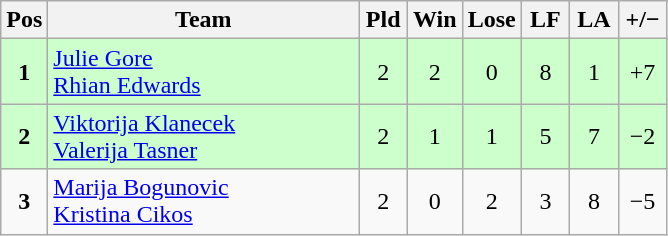<table class="wikitable" style="font-size: 100%">
<tr>
<th width=20>Pos</th>
<th width=200>Team</th>
<th width=25>Pld</th>
<th width=25>Win</th>
<th width=25>Lose</th>
<th width=25>LF</th>
<th width=25>LA</th>
<th width=25>+/−</th>
</tr>
<tr align=center style="background: #ccffcc;">
<td><strong>1</strong></td>
<td align="left"> <a href='#'>Julie Gore</a><br> <a href='#'>Rhian Edwards</a></td>
<td>2</td>
<td>2</td>
<td>0</td>
<td>8</td>
<td>1</td>
<td>+7</td>
</tr>
<tr align=center style="background: #ccffcc;">
<td><strong>2</strong></td>
<td align="left"> <a href='#'>Viktorija Klanecek</a><br> <a href='#'>Valerija Tasner</a></td>
<td>2</td>
<td>1</td>
<td>1</td>
<td>5</td>
<td>7</td>
<td>−2</td>
</tr>
<tr align=center>
<td><strong>3</strong></td>
<td align="left"> <a href='#'>Marija Bogunovic</a><br> <a href='#'>Kristina Cikos</a></td>
<td>2</td>
<td>0</td>
<td>2</td>
<td>3</td>
<td>8</td>
<td>−5</td>
</tr>
</table>
